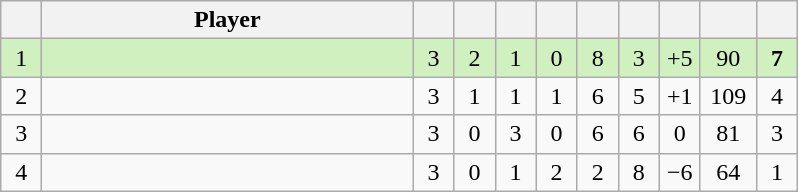<table class="wikitable" style="text-align:center; margin: 1em auto 1em auto, align:left">
<tr>
<th width=20></th>
<th width=240>Player</th>
<th width=20></th>
<th width=20></th>
<th width=20></th>
<th width=20></th>
<th width=20></th>
<th width=20></th>
<th width=20></th>
<th width=30></th>
<th width=20></th>
</tr>
<tr style="background:#D0F0C0;">
<td>1</td>
<td align=left></td>
<td>3</td>
<td>2</td>
<td>1</td>
<td>0</td>
<td>8</td>
<td>3</td>
<td>+5</td>
<td>90</td>
<td><strong>7</strong></td>
</tr>
<tr style=>
<td>2</td>
<td align=left></td>
<td>3</td>
<td>1</td>
<td>1</td>
<td>1</td>
<td>6</td>
<td>5</td>
<td>+1</td>
<td>109</td>
<td>4</td>
</tr>
<tr style=>
<td>3</td>
<td align=left></td>
<td>3</td>
<td>0</td>
<td>3</td>
<td>0</td>
<td>6</td>
<td>6</td>
<td>0</td>
<td>81</td>
<td>3</td>
</tr>
<tr style=>
<td>4</td>
<td align=left></td>
<td>3</td>
<td>0</td>
<td>1</td>
<td>2</td>
<td>2</td>
<td>8</td>
<td>−6</td>
<td>64</td>
<td>1</td>
</tr>
</table>
